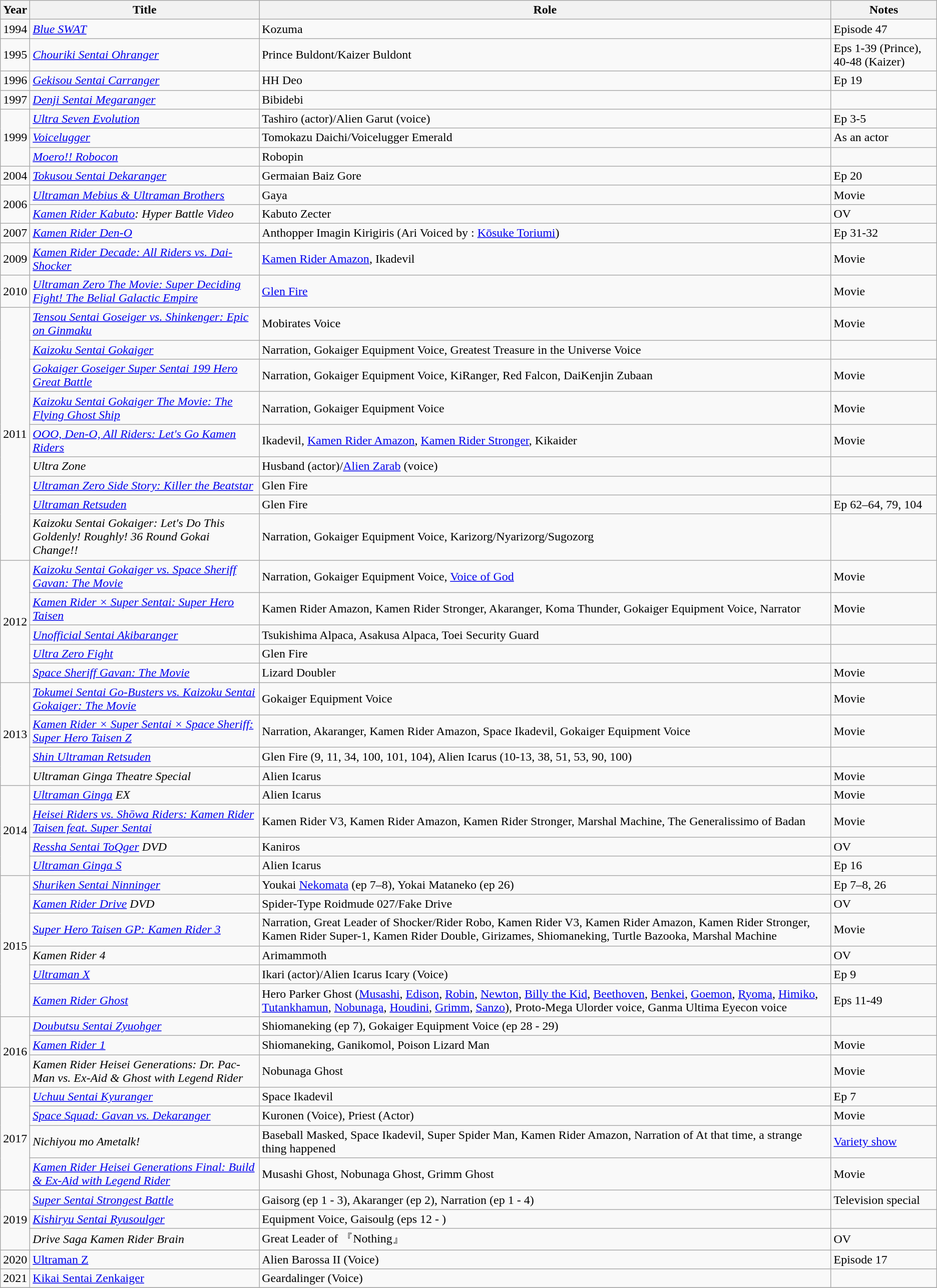<table class="wikitable">
<tr>
<th>Year</th>
<th>Title</th>
<th>Role</th>
<th>Notes</th>
</tr>
<tr>
<td>1994</td>
<td><em><a href='#'>Blue SWAT</a></em></td>
<td>Kozuma</td>
<td>Episode 47</td>
</tr>
<tr>
<td>1995</td>
<td><em><a href='#'>Chouriki Sentai Ohranger</a></em></td>
<td>Prince Buldont/Kaizer Buldont</td>
<td>Eps 1-39 (Prince), 40-48 (Kaizer)</td>
</tr>
<tr>
<td>1996</td>
<td><em><a href='#'>Gekisou Sentai Carranger</a></em></td>
<td>HH Deo</td>
<td>Ep 19</td>
</tr>
<tr>
<td>1997</td>
<td><em><a href='#'>Denji Sentai Megaranger</a></em></td>
<td>Bibidebi</td>
<td></td>
</tr>
<tr>
<td rowspan="3">1999</td>
<td><em><a href='#'>Ultra Seven Evolution</a></em></td>
<td>Tashiro (actor)/Alien Garut (voice)</td>
<td>Ep 3-5</td>
</tr>
<tr>
<td><em><a href='#'>Voicelugger</a></em></td>
<td>Tomokazu Daichi/Voicelugger Emerald</td>
<td>As an actor</td>
</tr>
<tr>
<td><em><a href='#'>Moero!! Robocon</a></em></td>
<td>Robopin</td>
<td></td>
</tr>
<tr>
<td>2004</td>
<td><em><a href='#'>Tokusou Sentai Dekaranger</a></em></td>
<td>Germaian Baiz Gore</td>
<td>Ep 20</td>
</tr>
<tr>
<td rowspan="2">2006</td>
<td><em><a href='#'>Ultraman Mebius & Ultraman Brothers</a></em></td>
<td>Gaya</td>
<td>Movie</td>
</tr>
<tr>
<td><em><a href='#'>Kamen Rider Kabuto</a>: Hyper Battle Video</em></td>
<td>Kabuto Zecter</td>
<td>OV</td>
</tr>
<tr>
<td>2007</td>
<td><em><a href='#'>Kamen Rider Den-O</a></em></td>
<td>Anthopper Imagin Kirigiris (Ari Voiced by : <a href='#'>Kōsuke Toriumi</a>)</td>
<td>Ep 31-32</td>
</tr>
<tr>
<td>2009</td>
<td><em><a href='#'>Kamen Rider Decade: All Riders vs. Dai-Shocker</a></em></td>
<td><a href='#'>Kamen Rider Amazon</a>, Ikadevil</td>
<td>Movie</td>
</tr>
<tr>
<td>2010</td>
<td><em><a href='#'>Ultraman Zero The Movie: Super Deciding Fight! The Belial Galactic Empire</a></em></td>
<td><a href='#'>Glen Fire</a></td>
<td>Movie</td>
</tr>
<tr>
<td rowspan="9">2011</td>
<td><em><a href='#'>Tensou Sentai Goseiger vs. Shinkenger: Epic on Ginmaku</a></em></td>
<td>Mobirates Voice</td>
<td>Movie</td>
</tr>
<tr>
<td><em><a href='#'>Kaizoku Sentai Gokaiger</a></em></td>
<td>Narration, Gokaiger Equipment Voice, Greatest Treasure in the Universe Voice</td>
<td></td>
</tr>
<tr>
<td><em><a href='#'>Gokaiger Goseiger Super Sentai 199 Hero Great Battle</a></em></td>
<td>Narration, Gokaiger Equipment Voice, KiRanger, Red Falcon, DaiKenjin Zubaan</td>
<td>Movie</td>
</tr>
<tr>
<td><em><a href='#'>Kaizoku Sentai Gokaiger The Movie: The Flying Ghost Ship</a></em></td>
<td>Narration, Gokaiger Equipment Voice</td>
<td>Movie</td>
</tr>
<tr>
<td><em><a href='#'>OOO, Den-O, All Riders: Let's Go Kamen Riders</a></em></td>
<td>Ikadevil, <a href='#'>Kamen Rider Amazon</a>, <a href='#'>Kamen Rider Stronger</a>, Kikaider</td>
<td>Movie</td>
</tr>
<tr>
<td><em>Ultra Zone</em></td>
<td>Husband (actor)/<a href='#'>Alien Zarab</a> (voice)</td>
<td></td>
</tr>
<tr>
<td><em><a href='#'>Ultraman Zero Side Story: Killer the Beatstar</a></em></td>
<td>Glen Fire</td>
<td></td>
</tr>
<tr>
<td><em><a href='#'>Ultraman Retsuden</a></em></td>
<td>Glen Fire</td>
<td>Ep 62–64, 79, 104</td>
</tr>
<tr>
<td><em>Kaizoku Sentai Gokaiger: Let's Do This Goldenly! Roughly! 36 Round Gokai Change!!</em></td>
<td>Narration, Gokaiger Equipment Voice, Karizorg/Nyarizorg/Sugozorg</td>
<td></td>
</tr>
<tr>
<td rowspan="5">2012</td>
<td><em><a href='#'>Kaizoku Sentai Gokaiger vs. Space Sheriff Gavan: The Movie</a></em></td>
<td>Narration, Gokaiger Equipment Voice, <a href='#'>Voice of God</a></td>
<td>Movie</td>
</tr>
<tr>
<td><em><a href='#'>Kamen Rider × Super Sentai: Super Hero Taisen</a></em></td>
<td>Kamen Rider Amazon, Kamen Rider Stronger, Akaranger, Koma Thunder, Gokaiger Equipment Voice, Narrator</td>
<td>Movie</td>
</tr>
<tr>
<td><em><a href='#'>Unofficial Sentai Akibaranger</a></em></td>
<td>Tsukishima Alpaca, Asakusa Alpaca, Toei Security Guard</td>
<td></td>
</tr>
<tr>
<td><em><a href='#'>Ultra Zero Fight</a></em></td>
<td>Glen Fire</td>
<td></td>
</tr>
<tr>
<td><em><a href='#'>Space Sheriff Gavan: The Movie</a></em></td>
<td>Lizard Doubler</td>
<td>Movie</td>
</tr>
<tr>
<td rowspan="4">2013</td>
<td><em><a href='#'>Tokumei Sentai Go-Busters vs. Kaizoku Sentai Gokaiger: The Movie</a></em></td>
<td>Gokaiger Equipment Voice</td>
<td>Movie</td>
</tr>
<tr>
<td><em><a href='#'>Kamen Rider × Super Sentai × Space Sheriff: Super Hero Taisen Z</a></em></td>
<td>Narration, Akaranger, Kamen Rider Amazon, Space Ikadevil, Gokaiger Equipment Voice</td>
<td>Movie</td>
</tr>
<tr>
<td><em><a href='#'>Shin Ultraman Retsuden</a></em></td>
<td>Glen Fire (9, 11, 34, 100, 101, 104), Alien Icarus (10-13, 38, 51, 53, 90, 100)</td>
<td></td>
</tr>
<tr>
<td><em>Ultraman Ginga Theatre Special</em></td>
<td>Alien Icarus</td>
<td>Movie</td>
</tr>
<tr>
<td rowspan="4">2014</td>
<td><em><a href='#'>Ultraman Ginga</a> EX</em></td>
<td>Alien Icarus</td>
<td>Movie</td>
</tr>
<tr>
<td><em><a href='#'>Heisei Riders vs. Shōwa Riders: Kamen Rider Taisen feat. Super Sentai</a></em></td>
<td>Kamen Rider V3, Kamen Rider Amazon, Kamen Rider Stronger, Marshal Machine, The Generalissimo of Badan</td>
<td>Movie</td>
</tr>
<tr>
<td><em><a href='#'>Ressha Sentai ToQger</a> DVD</em></td>
<td>Kaniros</td>
<td>OV</td>
</tr>
<tr>
<td><em><a href='#'>Ultraman Ginga S</a></em></td>
<td>Alien Icarus</td>
<td>Ep 16</td>
</tr>
<tr>
<td rowspan= "6">2015</td>
<td><em><a href='#'>Shuriken Sentai Ninninger</a></em></td>
<td>Youkai <a href='#'>Nekomata</a> (ep 7–8), Yokai Mataneko (ep 26)</td>
<td>Ep 7–8, 26</td>
</tr>
<tr>
<td><em><a href='#'>Kamen Rider Drive</a> DVD</em></td>
<td>Spider-Type Roidmude 027/Fake Drive</td>
<td>OV</td>
</tr>
<tr>
<td><em><a href='#'>Super Hero Taisen GP: Kamen Rider 3</a></em></td>
<td>Narration, Great Leader of Shocker/Rider Robo, Kamen Rider V3, Kamen Rider Amazon, Kamen Rider Stronger, Kamen Rider Super-1, Kamen Rider Double, Girizames, Shiomaneking, Turtle Bazooka, Marshal Machine</td>
<td>Movie</td>
</tr>
<tr>
<td><em>Kamen Rider 4</em></td>
<td>Arimammoth</td>
<td>OV</td>
</tr>
<tr>
<td><em><a href='#'>Ultraman X</a></em></td>
<td>Ikari (actor)/Alien Icarus Icary (Voice)</td>
<td>Ep 9</td>
</tr>
<tr>
<td><em><a href='#'>Kamen Rider Ghost</a></em></td>
<td>Hero Parker Ghost (<a href='#'>Musashi</a>, <a href='#'>Edison</a>, <a href='#'>Robin</a>, <a href='#'>Newton</a>, <a href='#'>Billy the Kid</a>, <a href='#'>Beethoven</a>, <a href='#'>Benkei</a>, <a href='#'>Goemon</a>, <a href='#'>Ryoma</a>, <a href='#'>Himiko</a>, <a href='#'>Tutankhamun</a>, <a href='#'>Nobunaga</a>, <a href='#'>Houdini</a>, <a href='#'>Grimm</a>, <a href='#'>Sanzo</a>), Proto-Mega Ulorder voice, Ganma Ultima Eyecon voice</td>
<td>Eps 11-49</td>
</tr>
<tr>
<td rowspan="3">2016</td>
<td><em><a href='#'>Doubutsu Sentai Zyuohger</a></em></td>
<td>Shiomaneking (ep 7), Gokaiger Equipment Voice (ep 28 - 29)</td>
<td></td>
</tr>
<tr>
<td><em><a href='#'>Kamen Rider 1</a></em></td>
<td>Shiomaneking, Ganikomol, Poison Lizard Man</td>
<td>Movie</td>
</tr>
<tr>
<td><em>Kamen Rider Heisei Generations: Dr. Pac-Man vs. Ex-Aid & Ghost with Legend Rider</em></td>
<td>Nobunaga Ghost</td>
<td>Movie</td>
</tr>
<tr>
<td rowspan="4">2017</td>
<td><em><a href='#'>Uchuu Sentai Kyuranger</a></em></td>
<td>Space Ikadevil</td>
<td>Ep 7</td>
</tr>
<tr>
<td><em><a href='#'>Space Squad: Gavan vs. Dekaranger</a></em></td>
<td>Kuronen (Voice), Priest (Actor)</td>
<td>Movie</td>
</tr>
<tr>
<td><em>Nichiyou mo Ametalk!</em></td>
<td>Baseball Masked, Space Ikadevil, Super Spider Man, Kamen Rider Amazon, Narration of At that time, a strange thing happened</td>
<td><a href='#'>Variety show</a></td>
</tr>
<tr>
<td><em><a href='#'>Kamen Rider Heisei Generations Final: Build & Ex-Aid with Legend Rider</a></em></td>
<td>Musashi Ghost, Nobunaga Ghost, Grimm Ghost</td>
<td>Movie</td>
</tr>
<tr>
<td rowspan="3">2019</td>
<td><em><a href='#'>Super Sentai Strongest Battle</a></em></td>
<td>Gaisorg (ep 1 - 3), Akaranger (ep 2), Narration (ep 1 - 4)</td>
<td>Television special</td>
</tr>
<tr>
<td><em><a href='#'>Kishiryu Sentai Ryusoulger</a></em></td>
<td>Equipment Voice, Gaisoulg (eps 12 - )</td>
<td></td>
</tr>
<tr>
<td><em>Drive Saga Kamen Rider Brain</em></td>
<td>Great Leader of 『Nothing』</td>
<td>OV</td>
</tr>
<tr>
<td>2020</td>
<td><a href='#'>Ultraman Z</a></td>
<td>Alien Barossa II (Voice)</td>
<td>Episode 17</td>
</tr>
<tr>
<td>2021</td>
<td><a href='#'>Kikai Sentai Zenkaiger</a></td>
<td>Geardalinger (Voice)</td>
<td></td>
</tr>
<tr>
</tr>
</table>
